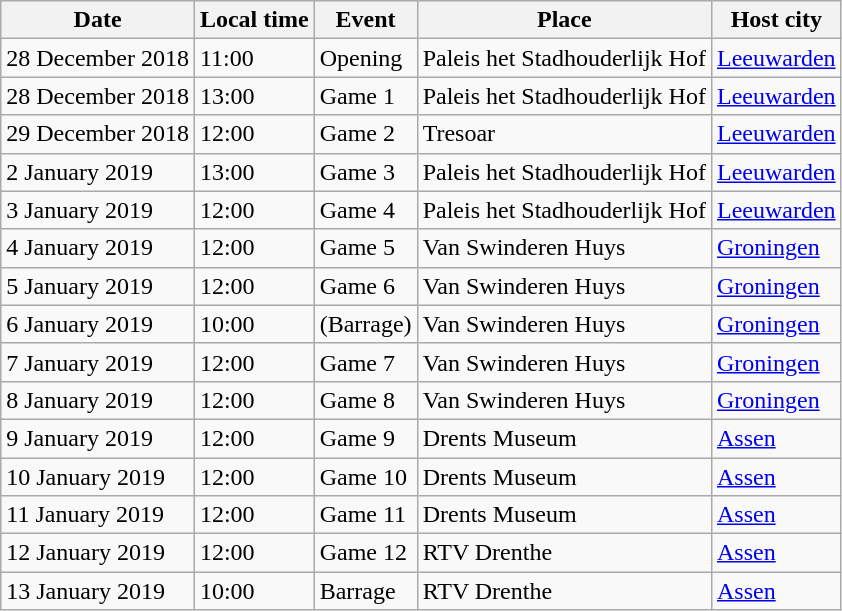<table class="wikitable">
<tr>
<th>Date</th>
<th>Local time</th>
<th>Event</th>
<th>Place</th>
<th>Host city</th>
</tr>
<tr>
<td>28 December 2018</td>
<td>11:00</td>
<td>Opening</td>
<td>Paleis het Stadhouderlijk Hof</td>
<td><a href='#'>Leeuwarden</a></td>
</tr>
<tr>
<td>28 December 2018</td>
<td>13:00</td>
<td>Game 1</td>
<td>Paleis het Stadhouderlijk Hof</td>
<td><a href='#'>Leeuwarden</a></td>
</tr>
<tr>
<td>29 December 2018</td>
<td>12:00</td>
<td>Game 2</td>
<td>Tresoar</td>
<td><a href='#'>Leeuwarden</a></td>
</tr>
<tr>
<td>2 January 2019</td>
<td>13:00</td>
<td>Game 3</td>
<td>Paleis het Stadhouderlijk Hof</td>
<td><a href='#'>Leeuwarden</a></td>
</tr>
<tr>
<td>3 January 2019</td>
<td>12:00</td>
<td>Game 4</td>
<td>Paleis het Stadhouderlijk Hof</td>
<td><a href='#'>Leeuwarden</a></td>
</tr>
<tr>
<td>4 January 2019</td>
<td>12:00</td>
<td>Game 5</td>
<td>Van Swinderen Huys</td>
<td><a href='#'>Groningen</a></td>
</tr>
<tr>
<td>5 January 2019</td>
<td>12:00</td>
<td>Game 6</td>
<td>Van Swinderen Huys</td>
<td><a href='#'>Groningen</a></td>
</tr>
<tr>
<td>6 January 2019</td>
<td>10:00</td>
<td>(Barrage)</td>
<td>Van Swinderen Huys</td>
<td><a href='#'>Groningen</a></td>
</tr>
<tr>
<td>7 January 2019</td>
<td>12:00</td>
<td>Game 7</td>
<td>Van Swinderen Huys</td>
<td><a href='#'>Groningen</a></td>
</tr>
<tr>
<td>8 January 2019</td>
<td>12:00</td>
<td>Game 8</td>
<td>Van Swinderen Huys</td>
<td><a href='#'>Groningen</a></td>
</tr>
<tr>
<td>9 January 2019</td>
<td>12:00</td>
<td>Game 9</td>
<td>Drents Museum</td>
<td><a href='#'>Assen</a></td>
</tr>
<tr>
<td>10 January 2019</td>
<td>12:00</td>
<td>Game 10</td>
<td>Drents Museum</td>
<td><a href='#'>Assen</a></td>
</tr>
<tr>
<td>11 January 2019</td>
<td>12:00</td>
<td>Game 11</td>
<td>Drents Museum</td>
<td><a href='#'>Assen</a></td>
</tr>
<tr>
<td>12 January 2019</td>
<td>12:00</td>
<td>Game 12</td>
<td>RTV Drenthe</td>
<td><a href='#'>Assen</a></td>
</tr>
<tr>
<td>13 January 2019</td>
<td>10:00</td>
<td>Barrage</td>
<td>RTV Drenthe</td>
<td><a href='#'>Assen</a></td>
</tr>
</table>
